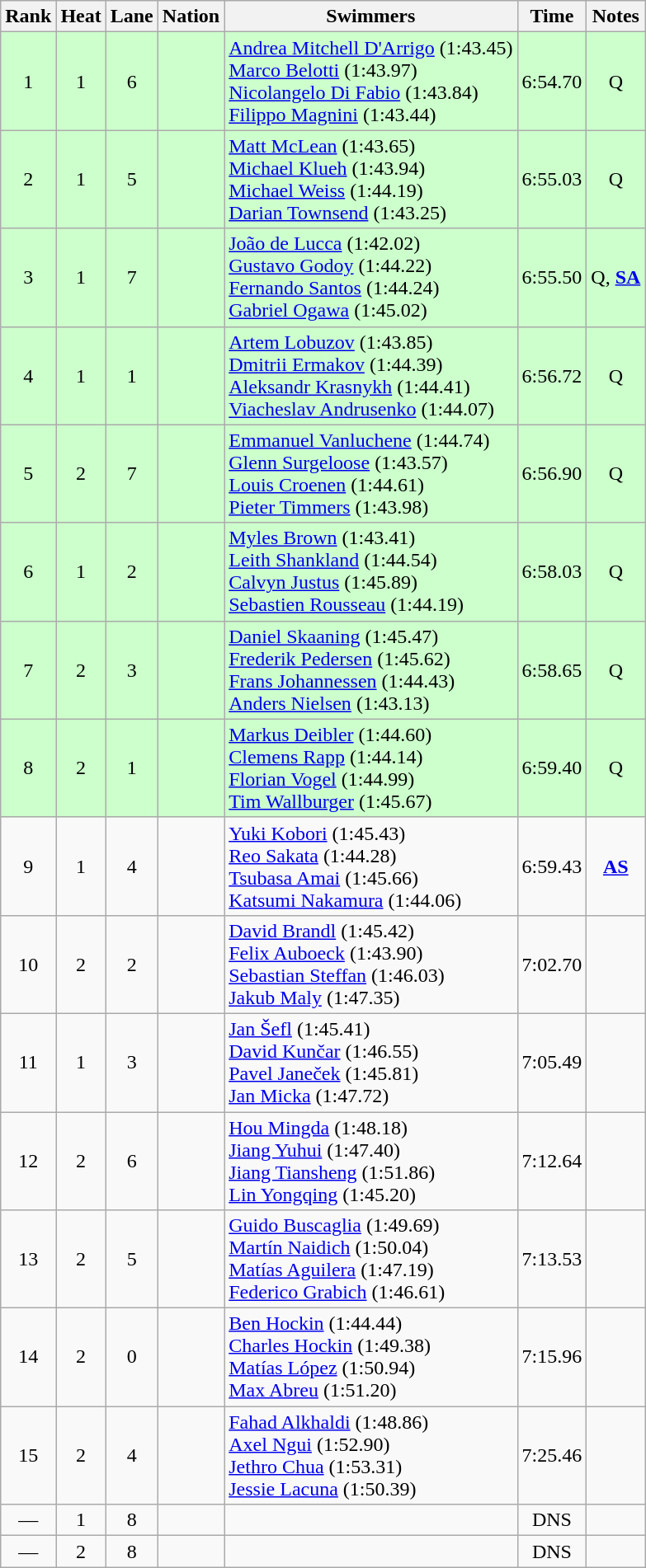<table class="wikitable sortable" style="text-align:center">
<tr>
<th>Rank</th>
<th>Heat</th>
<th>Lane</th>
<th>Nation</th>
<th>Swimmers</th>
<th>Time</th>
<th>Notes</th>
</tr>
<tr bgcolor=ccffcc>
<td>1</td>
<td>1</td>
<td>6</td>
<td align=left></td>
<td align=left><a href='#'>Andrea Mitchell D'Arrigo</a> (1:43.45)<br><a href='#'>Marco Belotti</a> (1:43.97)<br><a href='#'>Nicolangelo Di Fabio</a> (1:43.84)<br><a href='#'>Filippo Magnini</a> (1:43.44)</td>
<td>6:54.70</td>
<td>Q</td>
</tr>
<tr bgcolor=ccffcc>
<td>2</td>
<td>1</td>
<td>5</td>
<td align=left></td>
<td align=left><a href='#'>Matt McLean</a> (1:43.65)<br><a href='#'>Michael Klueh</a> (1:43.94)<br><a href='#'>Michael Weiss</a> (1:44.19)<br><a href='#'>Darian Townsend</a> (1:43.25)</td>
<td>6:55.03</td>
<td>Q</td>
</tr>
<tr bgcolor=ccffcc>
<td>3</td>
<td>1</td>
<td>7</td>
<td align=left></td>
<td align=left><a href='#'>João de Lucca</a> (1:42.02)<br><a href='#'>Gustavo Godoy</a> (1:44.22)<br><a href='#'>Fernando Santos</a> (1:44.24)<br><a href='#'>Gabriel Ogawa</a> (1:45.02)</td>
<td>6:55.50</td>
<td>Q, <strong><a href='#'>SA</a></strong></td>
</tr>
<tr bgcolor=ccffcc>
<td>4</td>
<td>1</td>
<td>1</td>
<td align=left></td>
<td align=left><a href='#'>Artem Lobuzov</a> (1:43.85)<br><a href='#'>Dmitrii Ermakov</a> (1:44.39)<br><a href='#'>Aleksandr Krasnykh</a> (1:44.41)<br><a href='#'>Viacheslav Andrusenko</a> (1:44.07)</td>
<td>6:56.72</td>
<td>Q</td>
</tr>
<tr bgcolor=ccffcc>
<td>5</td>
<td>2</td>
<td>7</td>
<td align=left></td>
<td align=left><a href='#'>Emmanuel Vanluchene</a> (1:44.74)<br><a href='#'>Glenn Surgeloose</a> (1:43.57)<br><a href='#'>Louis Croenen</a> (1:44.61)<br><a href='#'>Pieter Timmers</a> (1:43.98)</td>
<td>6:56.90</td>
<td>Q</td>
</tr>
<tr bgcolor=ccffcc>
<td>6</td>
<td>1</td>
<td>2</td>
<td align=left></td>
<td align=left><a href='#'>Myles Brown</a> (1:43.41)<br><a href='#'>Leith Shankland</a> (1:44.54)<br><a href='#'>Calvyn Justus</a> (1:45.89)<br><a href='#'>Sebastien Rousseau</a> (1:44.19)</td>
<td>6:58.03</td>
<td>Q</td>
</tr>
<tr bgcolor=ccffcc>
<td>7</td>
<td>2</td>
<td>3</td>
<td align=left></td>
<td align=left><a href='#'>Daniel Skaaning</a> (1:45.47)<br><a href='#'>Frederik Pedersen</a> (1:45.62)<br><a href='#'>Frans Johannessen</a> (1:44.43)<br><a href='#'>Anders Nielsen</a> (1:43.13)</td>
<td>6:58.65</td>
<td>Q</td>
</tr>
<tr bgcolor=ccffcc>
<td>8</td>
<td>2</td>
<td>1</td>
<td align=left></td>
<td align=left><a href='#'>Markus Deibler</a> (1:44.60)<br><a href='#'>Clemens Rapp</a> (1:44.14)<br><a href='#'>Florian Vogel</a> (1:44.99)<br><a href='#'>Tim Wallburger</a> (1:45.67)</td>
<td>6:59.40</td>
<td>Q</td>
</tr>
<tr>
<td>9</td>
<td>1</td>
<td>4</td>
<td align=left></td>
<td align=left><a href='#'>Yuki Kobori</a> (1:45.43)<br><a href='#'>Reo Sakata</a> (1:44.28)<br><a href='#'>Tsubasa Amai</a> (1:45.66)<br><a href='#'>Katsumi Nakamura</a> (1:44.06)</td>
<td>6:59.43</td>
<td><strong><a href='#'>AS</a></strong></td>
</tr>
<tr>
<td>10</td>
<td>2</td>
<td>2</td>
<td align=left></td>
<td align=left><a href='#'>David Brandl</a> (1:45.42)<br><a href='#'>Felix Auboeck</a> (1:43.90)<br><a href='#'>Sebastian Steffan</a> (1:46.03)<br><a href='#'>Jakub Maly</a> (1:47.35)</td>
<td>7:02.70</td>
<td></td>
</tr>
<tr>
<td>11</td>
<td>1</td>
<td>3</td>
<td align=left></td>
<td align=left><a href='#'>Jan Šefl</a> (1:45.41)<br><a href='#'>David Kunčar</a> (1:46.55)<br><a href='#'>Pavel Janeček</a> (1:45.81)<br><a href='#'>Jan Micka</a> (1:47.72)</td>
<td>7:05.49</td>
<td></td>
</tr>
<tr>
<td>12</td>
<td>2</td>
<td>6</td>
<td align=left></td>
<td align=left><a href='#'>Hou Mingda</a> (1:48.18)<br><a href='#'>Jiang Yuhui</a> (1:47.40)<br><a href='#'>Jiang Tiansheng</a> (1:51.86)<br><a href='#'>Lin Yongqing</a> (1:45.20)</td>
<td>7:12.64</td>
<td></td>
</tr>
<tr>
<td>13</td>
<td>2</td>
<td>5</td>
<td align=left></td>
<td align=left><a href='#'>Guido Buscaglia</a> (1:49.69)<br><a href='#'>Martín Naidich</a> (1:50.04)<br><a href='#'>Matías Aguilera</a> (1:47.19)<br><a href='#'>Federico Grabich</a> (1:46.61)</td>
<td>7:13.53</td>
<td></td>
</tr>
<tr>
<td>14</td>
<td>2</td>
<td>0</td>
<td align=left></td>
<td align=left><a href='#'>Ben Hockin</a> (1:44.44)<br><a href='#'>Charles Hockin</a> (1:49.38)<br><a href='#'>Matías López</a> (1:50.94)<br><a href='#'>Max Abreu</a> (1:51.20)</td>
<td>7:15.96</td>
<td></td>
</tr>
<tr>
<td>15</td>
<td>2</td>
<td>4</td>
<td align=left></td>
<td align=left><a href='#'>Fahad Alkhaldi</a> (1:48.86)<br><a href='#'>Axel Ngui</a> (1:52.90)<br><a href='#'>Jethro Chua</a> (1:53.31)<br><a href='#'>Jessie Lacuna</a> (1:50.39)</td>
<td>7:25.46</td>
<td></td>
</tr>
<tr>
<td>—</td>
<td>1</td>
<td>8</td>
<td align=left></td>
<td></td>
<td>DNS</td>
<td></td>
</tr>
<tr>
<td>—</td>
<td>2</td>
<td>8</td>
<td align=left></td>
<td></td>
<td>DNS</td>
<td></td>
</tr>
</table>
